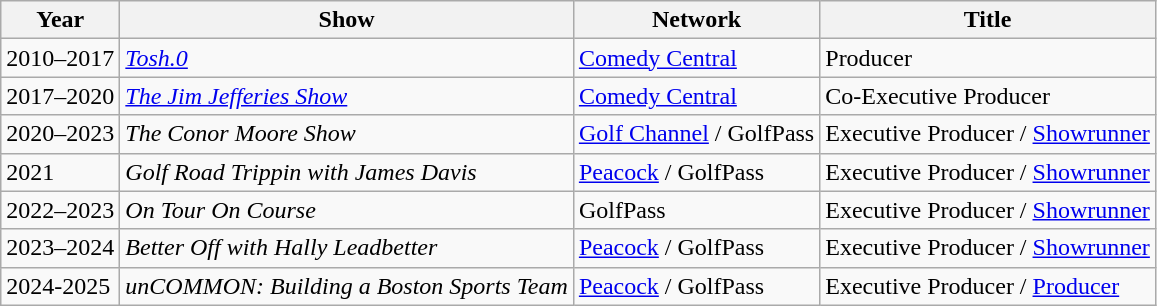<table class="wikitable">
<tr>
<th>Year</th>
<th>Show</th>
<th>Network</th>
<th>Title</th>
</tr>
<tr>
<td>2010–2017</td>
<td><em><a href='#'>Tosh.0</a></em></td>
<td><a href='#'>Comedy Central</a></td>
<td>Producer</td>
</tr>
<tr>
<td>2017–2020</td>
<td><em><a href='#'>The Jim Jefferies Show</a></em></td>
<td><a href='#'>Comedy Central</a></td>
<td>Co-Executive Producer</td>
</tr>
<tr>
<td>2020–2023</td>
<td><em>The Conor Moore Show</em></td>
<td><a href='#'>Golf Channel</a> / GolfPass</td>
<td>Executive Producer / <a href='#'>Showrunner</a></td>
</tr>
<tr>
<td>2021</td>
<td><em>Golf Road Trippin with James Davis</em></td>
<td><a href='#'>Peacock</a> / GolfPass</td>
<td>Executive Producer / <a href='#'>Showrunner</a></td>
</tr>
<tr>
<td>2022–2023</td>
<td><em>On Tour On Course</em></td>
<td>GolfPass</td>
<td>Executive Producer / <a href='#'>Showrunner</a></td>
</tr>
<tr>
<td>2023–2024</td>
<td><em>Better Off with Hally Leadbetter</em></td>
<td><a href='#'>Peacock</a> / GolfPass</td>
<td>Executive Producer / <a href='#'>Showrunner</a></td>
</tr>
<tr>
<td>2024-2025</td>
<td><em>unCOMMON: Building a Boston Sports Team</em></td>
<td><a href='#'>Peacock</a> / GolfPass</td>
<td>Executive Producer / <a href='#'>Producer</a></td>
</tr>
</table>
